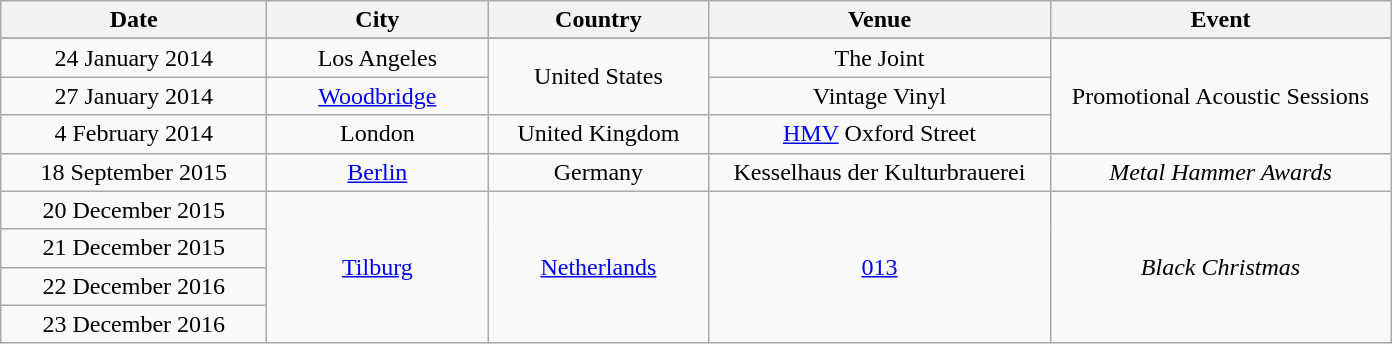<table class="wikitable" style="text-align:center;">
<tr>
<th width="170">Date</th>
<th width="140">City</th>
<th width="140">Country</th>
<th width="220">Venue</th>
<th width="220">Event</th>
</tr>
<tr bgcolor="#DDDDDD">
</tr>
<tr>
<td>24 January 2014</td>
<td>Los Angeles</td>
<td rowspan="2">United States</td>
<td>The Joint</td>
<td rowspan="3">Promotional Acoustic Sessions</td>
</tr>
<tr>
<td>27 January 2014</td>
<td><a href='#'>Woodbridge</a></td>
<td>Vintage Vinyl</td>
</tr>
<tr>
<td>4 February 2014</td>
<td>London</td>
<td>United Kingdom</td>
<td><a href='#'>HMV</a> Oxford Street</td>
</tr>
<tr>
<td>18 September 2015</td>
<td><a href='#'>Berlin</a></td>
<td>Germany</td>
<td>Kesselhaus der Kulturbrauerei</td>
<td><em>Metal Hammer Awards</em></td>
</tr>
<tr>
<td>20 December 2015</td>
<td rowspan="4"><a href='#'>Tilburg</a></td>
<td rowspan="4"><a href='#'>Netherlands</a></td>
<td rowspan="4"><a href='#'>013</a></td>
<td rowspan="4"><em>Black Christmas</em></td>
</tr>
<tr>
<td>21 December 2015</td>
</tr>
<tr>
<td>22 December 2016</td>
</tr>
<tr>
<td>23 December 2016</td>
</tr>
</table>
